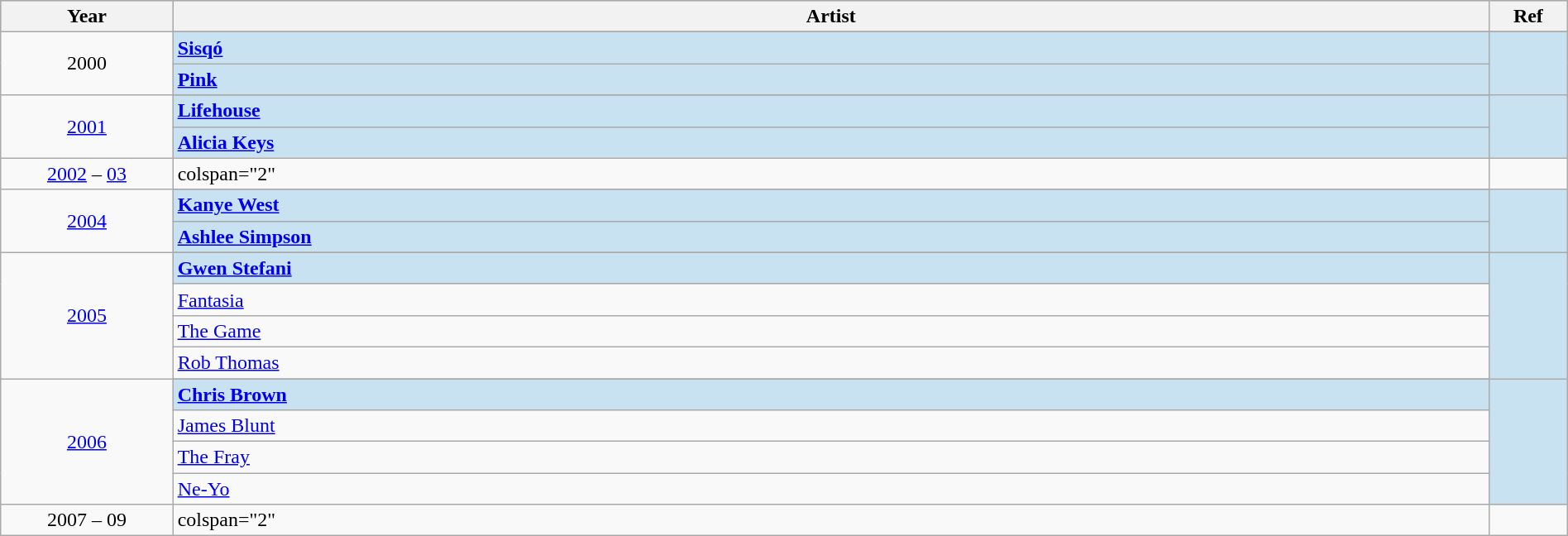<table class="wikitable" style="width:100%;">
<tr style="background:#bebebe;">
<th style="width:11%;">Year</th>
<th style="width:84%;">Artist</th>
<th style="width:5%;">Ref</th>
</tr>
<tr>
<td rowspan="3" align="center">2000</td>
</tr>
<tr style="background:#c9e2f2">
<td><strong><a href='#'>Sisqó</a></strong></td>
<td rowspan="3"></td>
</tr>
<tr style="background:#c9e2f2">
<td><a href='#'><strong>Pink</strong></a></td>
</tr>
<tr>
<td rowspan="3" align="center"><a href='#'>2001</a></td>
</tr>
<tr style="background:#c9e2f2">
<td><strong><a href='#'>Lifehouse</a></strong></td>
<td rowspan="2" align="center"></td>
</tr>
<tr style="background:#c9e2f2">
<td><strong><a href='#'>Alicia Keys</a></strong></td>
</tr>
<tr>
<td align="center"><a href='#'>2002</a> – <a href='#'>03</a></td>
<td>colspan="2" </td>
</tr>
<tr>
<td rowspan="3" align="center"><a href='#'>2004</a></td>
</tr>
<tr style="background:#c9e2f2">
<td><strong><a href='#'>Kanye West</a></strong></td>
<td rowspan="3" align="center"></td>
</tr>
<tr style="background:#c9e2f2">
<td><strong><a href='#'>Ashlee Simpson</a></strong></td>
</tr>
<tr>
<td rowspan="5" align="center"><a href='#'>2005</a></td>
</tr>
<tr style="background:#c9e2f2">
<td><strong><a href='#'>Gwen Stefani</a></strong></td>
<td rowspan="5" align="center"></td>
</tr>
<tr>
<td><a href='#'>Fantasia</a></td>
</tr>
<tr>
<td><a href='#'>The Game</a></td>
</tr>
<tr>
<td><a href='#'>Rob Thomas</a></td>
</tr>
<tr>
<td rowspan="5" align="center"><a href='#'>2006</a></td>
</tr>
<tr style="background:#c9e2f2">
<td><strong><a href='#'>Chris Brown</a></strong></td>
<td rowspan="4" align="center"></td>
</tr>
<tr>
<td><a href='#'>James Blunt</a></td>
</tr>
<tr>
<td><a href='#'>The Fray</a></td>
</tr>
<tr>
<td><a href='#'>Ne-Yo</a></td>
</tr>
<tr>
<td align="center">2007 – 09</td>
<td>colspan="2" </td>
</tr>
</table>
